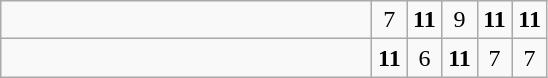<table class="wikitable">
<tr>
<td style="width:15em"></td>
<td align=center style="width:1em">7</td>
<td align=center style="width:1em"><strong>11</strong></td>
<td align=center style="width:1em">9</td>
<td align=center style="width:1em"><strong>11</strong></td>
<td align=center style="width:1em"><strong>11</strong></td>
</tr>
<tr>
<td style="width:15em"></td>
<td align=center style="width:1em"><strong>11</strong></td>
<td align=center style="width:1em">6</td>
<td align=center style="width:1em"><strong>11</strong></td>
<td align=center style="width:1em">7</td>
<td align=center style="width:1em">7</td>
</tr>
</table>
